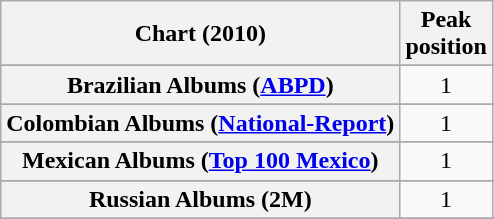<table class="wikitable sortable plainrowheaders" style="text-align:center">
<tr>
<th scope="col">Chart (2010)</th>
<th scope="col">Peak<br>position</th>
</tr>
<tr>
</tr>
<tr>
</tr>
<tr>
</tr>
<tr>
</tr>
<tr>
<th scope="row">Brazilian Albums (<a href='#'>ABPD</a>)</th>
<td style="text-align:center;">1</td>
</tr>
<tr>
</tr>
<tr>
<th scope="row">Colombian Albums (<a href='#'>National-Report</a>)</th>
<td style="text-align:center;">1</td>
</tr>
<tr>
</tr>
<tr>
</tr>
<tr>
</tr>
<tr>
</tr>
<tr>
</tr>
<tr>
</tr>
<tr>
</tr>
<tr>
</tr>
<tr>
</tr>
<tr>
</tr>
<tr>
</tr>
<tr>
</tr>
<tr>
<th scope="row">Mexican Albums (<a href='#'>Top 100 Mexico</a>)</th>
<td style="text-align:center;">1</td>
</tr>
<tr>
</tr>
<tr>
</tr>
<tr>
</tr>
<tr>
</tr>
<tr>
<th scope="row">Russian Albums (2M)</th>
<td>1</td>
</tr>
<tr>
</tr>
<tr>
</tr>
<tr>
</tr>
<tr>
</tr>
<tr>
</tr>
<tr>
</tr>
<tr>
</tr>
<tr>
</tr>
</table>
